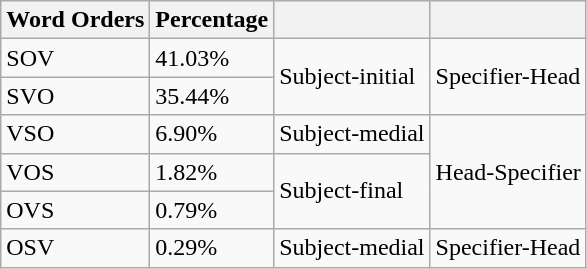<table class="wikitable">
<tr>
<th>Word Orders</th>
<th>Percentage</th>
<th></th>
<th></th>
</tr>
<tr>
<td>SOV</td>
<td>41.03%</td>
<td rowspan="2">Subject-initial</td>
<td rowspan="2">Specifier-Head</td>
</tr>
<tr>
<td>SVO</td>
<td>35.44%</td>
</tr>
<tr>
<td>VSO</td>
<td>6.90%</td>
<td>Subject-medial</td>
<td rowspan="3">Head-Specifier</td>
</tr>
<tr>
<td>VOS</td>
<td>1.82%</td>
<td rowspan="2">Subject-final</td>
</tr>
<tr>
<td>OVS</td>
<td>0.79%</td>
</tr>
<tr>
<td>OSV</td>
<td>0.29%</td>
<td>Subject-medial</td>
<td>Specifier-Head</td>
</tr>
</table>
